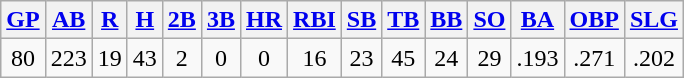<table class="wikitable">
<tr>
<th><a href='#'>GP</a></th>
<th><a href='#'>AB</a></th>
<th><a href='#'>R</a></th>
<th><a href='#'>H</a></th>
<th><a href='#'>2B</a></th>
<th><a href='#'>3B</a></th>
<th><a href='#'>HR</a></th>
<th><a href='#'>RBI</a></th>
<th><a href='#'>SB</a></th>
<th><a href='#'>TB</a></th>
<th><a href='#'>BB</a></th>
<th><a href='#'>SO</a></th>
<th><a href='#'>BA</a></th>
<th><a href='#'>OBP</a></th>
<th><a href='#'>SLG</a></th>
</tr>
<tr align=center>
<td>80</td>
<td>223</td>
<td>19</td>
<td>43</td>
<td>2</td>
<td>0</td>
<td>0</td>
<td>16</td>
<td>23</td>
<td>45</td>
<td>24</td>
<td>29</td>
<td>.193</td>
<td>.271</td>
<td>.202</td>
</tr>
</table>
